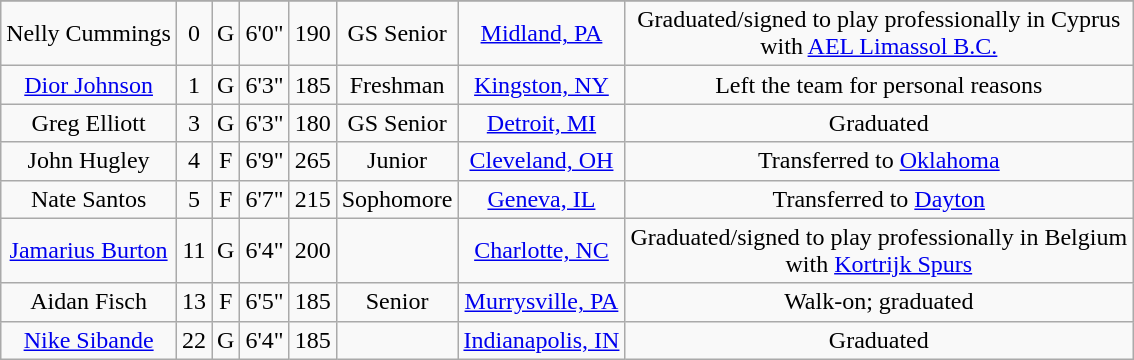<table class="wikitable sortable" border="1" style="text-align:center;">
<tr align=center>
</tr>
<tr>
<td>Nelly Cummings</td>
<td>0</td>
<td>G</td>
<td>6'0"</td>
<td>190</td>
<td>GS Senior</td>
<td><a href='#'>Midland, PA</a></td>
<td>Graduated/signed to play professionally in Cyprus<br>with <a href='#'>AEL Limassol B.C.</a></td>
</tr>
<tr>
<td><a href='#'>Dior Johnson</a></td>
<td>1</td>
<td>G</td>
<td>6'3"</td>
<td>185</td>
<td>Freshman</td>
<td><a href='#'>Kingston, NY</a></td>
<td>Left the team for personal reasons</td>
</tr>
<tr>
<td>Greg Elliott</td>
<td>3</td>
<td>G</td>
<td>6'3"</td>
<td>180</td>
<td>GS Senior</td>
<td><a href='#'>Detroit, MI</a></td>
<td>Graduated</td>
</tr>
<tr>
<td>John Hugley</td>
<td>4</td>
<td>F</td>
<td>6'9"</td>
<td>265</td>
<td>Junior</td>
<td><a href='#'>Cleveland, OH</a></td>
<td>Transferred to <a href='#'>Oklahoma</a></td>
</tr>
<tr>
<td>Nate Santos</td>
<td>5</td>
<td>F</td>
<td>6'7"</td>
<td>215</td>
<td>Sophomore</td>
<td><a href='#'>Geneva, IL</a></td>
<td>Transferred to <a href='#'>Dayton</a></td>
</tr>
<tr>
<td><a href='#'>Jamarius Burton</a></td>
<td>11</td>
<td>G</td>
<td>6'4"</td>
<td>200</td>
<td></td>
<td><a href='#'>Charlotte, NC</a></td>
<td>Graduated/signed to play professionally in Belgium<br>with <a href='#'>Kortrijk Spurs</a></td>
</tr>
<tr>
<td>Aidan Fisch</td>
<td>13</td>
<td>F</td>
<td>6'5"</td>
<td>185</td>
<td>Senior</td>
<td><a href='#'>Murrysville, PA</a></td>
<td>Walk-on; graduated</td>
</tr>
<tr>
<td><a href='#'>Nike Sibande</a></td>
<td>22</td>
<td>G</td>
<td>6'4"</td>
<td>185</td>
<td></td>
<td><a href='#'>Indianapolis, IN</a></td>
<td>Graduated</td>
</tr>
</table>
